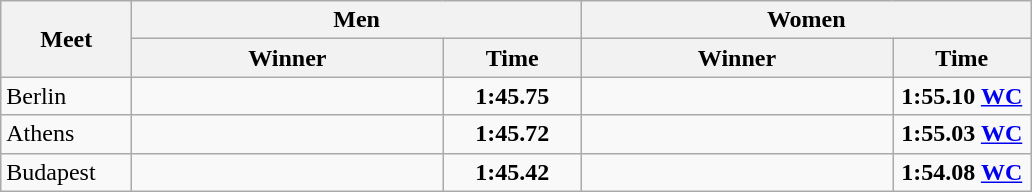<table class="wikitable">
<tr>
<th width=80 rowspan=2>Meet</th>
<th colspan=2>Men</th>
<th colspan=2>Women</th>
</tr>
<tr>
<th width=200>Winner</th>
<th width=85>Time</th>
<th width=200>Winner</th>
<th width=85>Time</th>
</tr>
<tr>
<td>Berlin</td>
<td></td>
<td align=center><strong>1:45.75</strong></td>
<td></td>
<td align=center><strong>1:55.10 <a href='#'>WC</a></strong></td>
</tr>
<tr>
<td>Athens</td>
<td></td>
<td align=center><strong>1:45.72</strong></td>
<td></td>
<td align=center><strong>1:55.03 <a href='#'>WC</a></strong></td>
</tr>
<tr>
<td>Budapest</td>
<td></td>
<td align=center><strong>1:45.42</strong></td>
<td></td>
<td align=center><strong>1:54.08 <a href='#'>WC</a></strong></td>
</tr>
</table>
